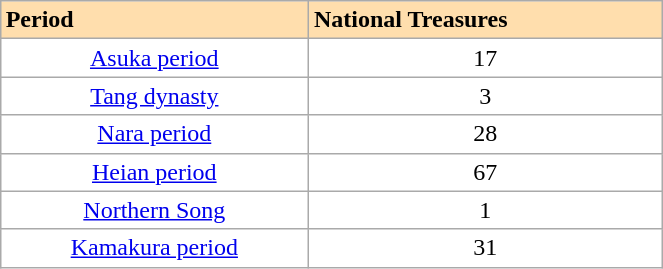<table class="wikitable" style="width:35%; text-align:center; background:#fff; float:right;">
<tr>
<th style="text-align:left; background:#ffdead;">Period</th>
<th style="text-align:left; background:#ffdead;">National Treasures</th>
</tr>
<tr>
<td><a href='#'>Asuka period</a></td>
<td>17</td>
</tr>
<tr>
<td><a href='#'>Tang dynasty</a></td>
<td>3</td>
</tr>
<tr>
<td><a href='#'>Nara period</a></td>
<td>28</td>
</tr>
<tr>
<td><a href='#'>Heian period</a></td>
<td>67</td>
</tr>
<tr>
<td><a href='#'>Northern Song</a></td>
<td>1</td>
</tr>
<tr>
<td><a href='#'>Kamakura period</a></td>
<td>31</td>
</tr>
</table>
